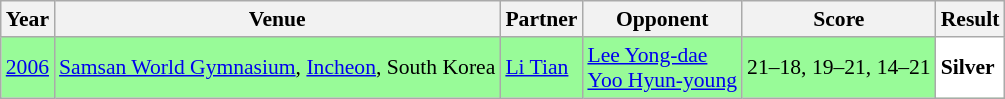<table class="sortable wikitable" style="font-size: 90%;">
<tr>
<th>Year</th>
<th>Venue</th>
<th>Partner</th>
<th>Opponent</th>
<th>Score</th>
<th>Result</th>
</tr>
<tr style="background:#98FB98">
<td align="center"><a href='#'>2006</a></td>
<td align="left"><a href='#'>Samsan World Gymnasium</a>, <a href='#'>Incheon</a>, South Korea</td>
<td align="left"> <a href='#'>Li Tian</a></td>
<td align="left"> <a href='#'>Lee Yong-dae</a><br> <a href='#'>Yoo Hyun-young</a></td>
<td align="left">21–18, 19–21, 14–21</td>
<td style="text-align:left; background:white"> <strong>Silver</strong></td>
</tr>
</table>
